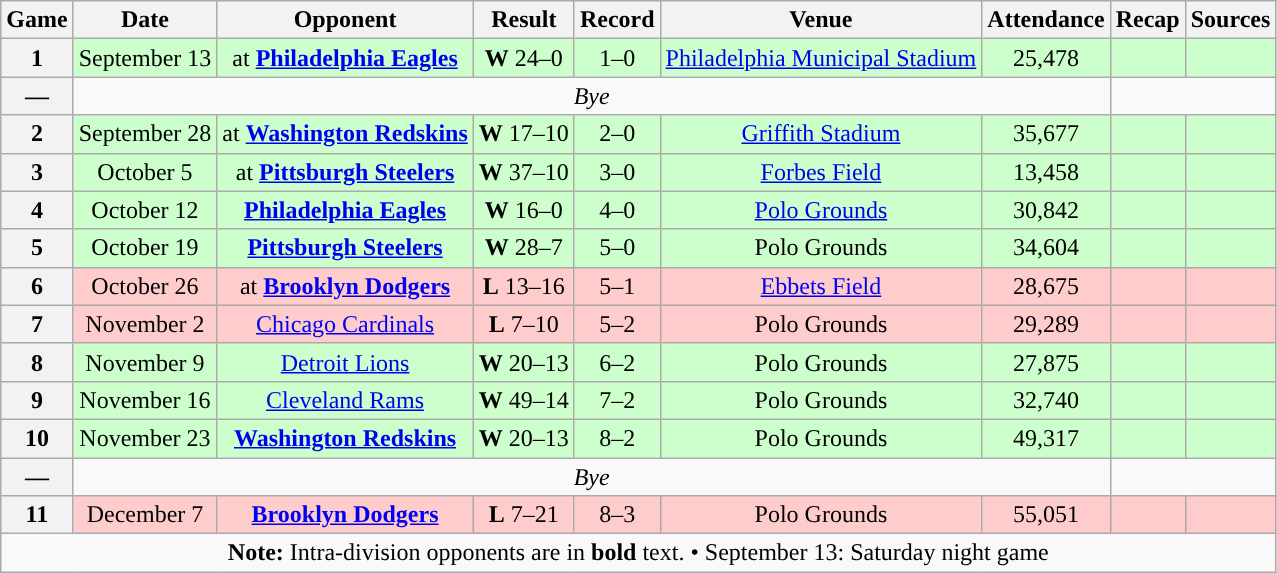<table class="wikitable" style="text-align:center">
<tr>
<th>Game</th>
<th>Date</th>
<th>Opponent</th>
<th>Result</th>
<th>Record</th>
<th>Venue</th>
<th>Attendance</th>
<th>Recap</th>
<th>Sources</th>
</tr>
<tr style="background:#cfc">
<th>1</th>
<td>September 13</td>
<td>at <strong><a href='#'>Philadelphia Eagles</a></strong></td>
<td><strong>W</strong>  24–0</td>
<td>1–0</td>
<td><a href='#'>Philadelphia Municipal Stadium</a></td>
<td>25,478</td>
<td></td>
<td></td>
</tr>
<tr>
<th>—</th>
<td colspan="6"><em>Bye</em></td>
</tr>
<tr style="background:#cfc">
<th>2</th>
<td>September 28</td>
<td>at <strong><a href='#'>Washington Redskins</a></strong></td>
<td><strong>W</strong>  17–10</td>
<td>2–0</td>
<td><a href='#'>Griffith Stadium</a></td>
<td>35,677</td>
<td></td>
<td></td>
</tr>
<tr style="background:#cfc">
<th>3</th>
<td>October 5</td>
<td>at <strong><a href='#'>Pittsburgh Steelers</a></strong></td>
<td><strong>W</strong>  37–10</td>
<td>3–0</td>
<td><a href='#'>Forbes Field</a></td>
<td>13,458</td>
<td></td>
<td></td>
</tr>
<tr style="background:#cfc">
<th>4</th>
<td>October 12</td>
<td><strong><a href='#'>Philadelphia Eagles</a></strong></td>
<td><strong>W</strong>  16–0</td>
<td>4–0</td>
<td><a href='#'>Polo Grounds</a></td>
<td>30,842</td>
<td></td>
<td></td>
</tr>
<tr style="background:#cfc">
<th>5</th>
<td>October 19</td>
<td><strong><a href='#'>Pittsburgh Steelers</a></strong></td>
<td><strong>W</strong>  28–7</td>
<td>5–0</td>
<td>Polo Grounds</td>
<td>34,604</td>
<td></td>
<td></td>
</tr>
<tr style="background:#fcc">
<th>6</th>
<td>October 26</td>
<td>at <strong><a href='#'>Brooklyn Dodgers</a></strong></td>
<td><strong>L</strong>  13–16</td>
<td>5–1</td>
<td><a href='#'>Ebbets Field</a></td>
<td>28,675</td>
<td></td>
<td></td>
</tr>
<tr style="background:#fcc">
<th>7</th>
<td>November 2</td>
<td><a href='#'>Chicago Cardinals</a></td>
<td><strong>L</strong>  7–10</td>
<td>5–2</td>
<td>Polo Grounds</td>
<td>29,289</td>
<td></td>
<td></td>
</tr>
<tr style="background:#cfc">
<th>8</th>
<td>November 9</td>
<td><a href='#'>Detroit Lions</a></td>
<td><strong>W</strong>  20–13</td>
<td>6–2</td>
<td>Polo Grounds</td>
<td>27,875</td>
<td></td>
<td></td>
</tr>
<tr style="background:#cfc">
<th>9</th>
<td>November 16</td>
<td><a href='#'>Cleveland Rams</a></td>
<td><strong>W</strong>  49–14</td>
<td>7–2</td>
<td>Polo Grounds</td>
<td>32,740</td>
<td></td>
<td></td>
</tr>
<tr style="background:#cfc">
<th>10</th>
<td>November 23</td>
<td><strong><a href='#'>Washington Redskins</a></strong></td>
<td><strong>W</strong>  20–13</td>
<td>8–2</td>
<td>Polo Grounds</td>
<td>49,317</td>
<td></td>
<td></td>
</tr>
<tr>
<th>—</th>
<td colspan="6"><em>Bye</em></td>
</tr>
<tr style="background:#fcc">
<th>11</th>
<td>December 7</td>
<td><strong><a href='#'>Brooklyn Dodgers</a></strong></td>
<td><strong>L</strong> 7–21</td>
<td>8–3</td>
<td>Polo Grounds</td>
<td>55,051</td>
<td></td>
<td></td>
</tr>
<tr>
<td colspan="10"><strong>Note:</strong> Intra-division opponents are in <strong>bold</strong> text. • September 13: Saturday night game</td>
</tr>
</table>
